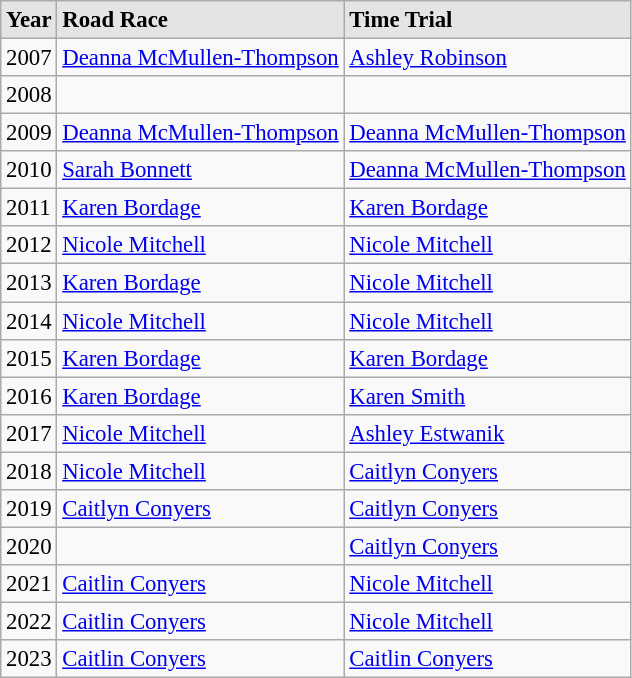<table class="wikitable sortable alternance" style="font-size:95%">
<tr bgcolor="#E4E4E4">
<td text-align:center;"><strong>Year</strong></td>
<td text-align:center;"><strong>Road Race</strong></td>
<td text-align:center;"><strong>Time Trial</strong></td>
</tr>
<tr>
<td>2007</td>
<td><a href='#'>Deanna McMullen-Thompson</a></td>
<td><a href='#'>Ashley Robinson</a></td>
</tr>
<tr>
<td>2008</td>
<td></td>
<td></td>
</tr>
<tr>
<td>2009</td>
<td><a href='#'>Deanna McMullen-Thompson</a></td>
<td><a href='#'>Deanna McMullen-Thompson</a></td>
</tr>
<tr>
<td>2010</td>
<td><a href='#'>Sarah Bonnett</a></td>
<td><a href='#'>Deanna McMullen-Thompson</a></td>
</tr>
<tr>
<td>2011</td>
<td><a href='#'>Karen Bordage</a></td>
<td><a href='#'>Karen Bordage</a></td>
</tr>
<tr>
<td>2012</td>
<td><a href='#'>Nicole Mitchell</a></td>
<td><a href='#'>Nicole Mitchell</a></td>
</tr>
<tr>
<td>2013</td>
<td><a href='#'>Karen Bordage</a></td>
<td><a href='#'>Nicole Mitchell</a></td>
</tr>
<tr>
<td>2014</td>
<td><a href='#'>Nicole Mitchell</a></td>
<td><a href='#'>Nicole Mitchell</a></td>
</tr>
<tr>
<td>2015</td>
<td><a href='#'>Karen Bordage</a></td>
<td><a href='#'>Karen Bordage</a></td>
</tr>
<tr>
<td>2016</td>
<td><a href='#'>Karen Bordage</a></td>
<td><a href='#'>Karen Smith</a></td>
</tr>
<tr>
<td>2017</td>
<td><a href='#'>Nicole Mitchell</a></td>
<td><a href='#'>Ashley Estwanik</a></td>
</tr>
<tr>
<td>2018</td>
<td><a href='#'>Nicole Mitchell</a></td>
<td><a href='#'>Caitlyn Conyers</a></td>
</tr>
<tr>
<td>2019</td>
<td><a href='#'>Caitlyn Conyers</a></td>
<td><a href='#'>Caitlyn Conyers</a></td>
</tr>
<tr>
<td>2020</td>
<td></td>
<td><a href='#'>Caitlyn Conyers</a></td>
</tr>
<tr>
<td>2021</td>
<td><a href='#'>Caitlin Conyers</a></td>
<td><a href='#'>Nicole Mitchell</a></td>
</tr>
<tr>
<td>2022</td>
<td><a href='#'>Caitlin Conyers</a></td>
<td><a href='#'>Nicole Mitchell</a></td>
</tr>
<tr>
<td>2023</td>
<td><a href='#'>Caitlin Conyers</a></td>
<td><a href='#'>Caitlin Conyers</a></td>
</tr>
</table>
